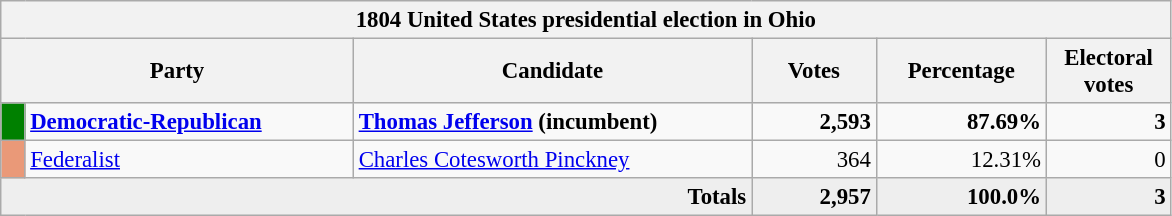<table class="wikitable" style="font-size: 95%;">
<tr>
<th colspan="6">1804 United States presidential election in Ohio</th>
</tr>
<tr>
<th colspan="2" style="width: 15em">Party</th>
<th style="width: 17em">Candidate</th>
<th style="width: 5em">Votes</th>
<th style="width: 7em">Percentage</th>
<th style="width: 5em">Electoral votes</th>
</tr>
<tr>
<th style="background-color:#008000; width: 3px"></th>
<td style="width: 130px"><strong><a href='#'>Democratic-Republican</a></strong></td>
<td><strong><a href='#'>Thomas Jefferson</a></strong> <strong>(incumbent)</strong></td>
<td align="right"><strong>2,593</strong></td>
<td align="right"><strong>87.69%</strong></td>
<td align="right"><strong>3</strong></td>
</tr>
<tr>
<th style="background-color:#EA9978; width: 3px"></th>
<td style="width: 130px"><a href='#'>Federalist</a></td>
<td><a href='#'>Charles Cotesworth Pinckney</a></td>
<td align="right">364</td>
<td align="right">12.31%</td>
<td align="right">0</td>
</tr>
<tr bgcolor="#EEEEEE">
<td colspan="3" align="right"><strong>Totals</strong></td>
<td align="right"><strong>2,957</strong></td>
<td align="right"><strong>100.0%</strong></td>
<td align="right"><strong>3</strong></td>
</tr>
</table>
